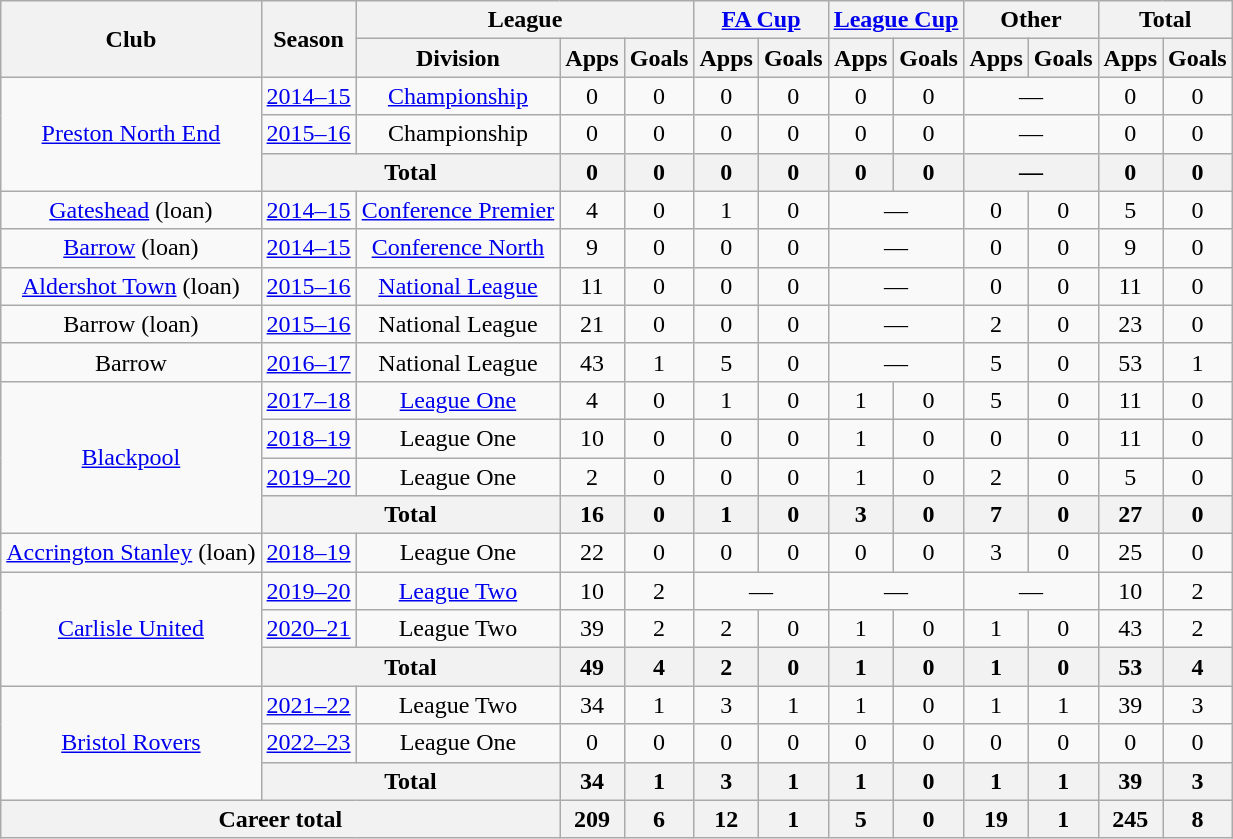<table class=wikitable style="text-align: center">
<tr>
<th rowspan=2>Club</th>
<th rowspan=2>Season</th>
<th colspan=3>League</th>
<th colspan=2><a href='#'>FA Cup</a></th>
<th colspan=2><a href='#'>League Cup</a></th>
<th colspan=2>Other</th>
<th colspan=2>Total</th>
</tr>
<tr>
<th>Division</th>
<th>Apps</th>
<th>Goals</th>
<th>Apps</th>
<th>Goals</th>
<th>Apps</th>
<th>Goals</th>
<th>Apps</th>
<th>Goals</th>
<th>Apps</th>
<th>Goals</th>
</tr>
<tr>
<td rowspan=3><a href='#'>Preston North End</a></td>
<td><a href='#'>2014–15</a></td>
<td><a href='#'>Championship</a></td>
<td>0</td>
<td>0</td>
<td>0</td>
<td>0</td>
<td>0</td>
<td>0</td>
<td colspan=2>—</td>
<td>0</td>
<td>0</td>
</tr>
<tr>
<td><a href='#'>2015–16</a></td>
<td>Championship</td>
<td>0</td>
<td>0</td>
<td>0</td>
<td>0</td>
<td>0</td>
<td>0</td>
<td colspan=2>—</td>
<td>0</td>
<td>0</td>
</tr>
<tr>
<th colspan=2>Total</th>
<th>0</th>
<th>0</th>
<th>0</th>
<th>0</th>
<th>0</th>
<th>0</th>
<th colspan=2>—</th>
<th>0</th>
<th>0</th>
</tr>
<tr>
<td><a href='#'>Gateshead</a> (loan)</td>
<td><a href='#'>2014–15</a></td>
<td><a href='#'>Conference Premier</a></td>
<td>4</td>
<td>0</td>
<td>1</td>
<td>0</td>
<td colspan=2>—</td>
<td>0</td>
<td>0</td>
<td>5</td>
<td>0</td>
</tr>
<tr>
<td><a href='#'>Barrow</a> (loan)</td>
<td><a href='#'>2014–15</a></td>
<td><a href='#'>Conference North</a></td>
<td>9</td>
<td>0</td>
<td>0</td>
<td>0</td>
<td colspan=2>—</td>
<td>0</td>
<td>0</td>
<td>9</td>
<td>0</td>
</tr>
<tr>
<td><a href='#'>Aldershot Town</a> (loan)</td>
<td><a href='#'>2015–16</a></td>
<td><a href='#'>National League</a></td>
<td>11</td>
<td>0</td>
<td>0</td>
<td>0</td>
<td colspan=2>—</td>
<td>0</td>
<td>0</td>
<td>11</td>
<td>0</td>
</tr>
<tr>
<td>Barrow (loan)</td>
<td><a href='#'>2015–16</a></td>
<td>National League</td>
<td>21</td>
<td>0</td>
<td>0</td>
<td>0</td>
<td colspan=2>—</td>
<td>2</td>
<td>0</td>
<td>23</td>
<td>0</td>
</tr>
<tr>
<td>Barrow</td>
<td><a href='#'>2016–17</a></td>
<td>National League</td>
<td>43</td>
<td>1</td>
<td>5</td>
<td>0</td>
<td colspan=2>—</td>
<td>5</td>
<td>0</td>
<td>53</td>
<td>1</td>
</tr>
<tr>
<td rowspan=4><a href='#'>Blackpool</a></td>
<td><a href='#'>2017–18</a></td>
<td><a href='#'>League One</a></td>
<td>4</td>
<td>0</td>
<td>1</td>
<td>0</td>
<td>1</td>
<td>0</td>
<td>5</td>
<td>0</td>
<td>11</td>
<td>0</td>
</tr>
<tr>
<td><a href='#'>2018–19</a></td>
<td>League One</td>
<td>10</td>
<td>0</td>
<td>0</td>
<td>0</td>
<td>1</td>
<td>0</td>
<td>0</td>
<td>0</td>
<td>11</td>
<td>0</td>
</tr>
<tr>
<td><a href='#'>2019–20</a></td>
<td>League One</td>
<td>2</td>
<td>0</td>
<td>0</td>
<td>0</td>
<td>1</td>
<td>0</td>
<td>2</td>
<td>0</td>
<td>5</td>
<td>0</td>
</tr>
<tr>
<th colspan=2>Total</th>
<th>16</th>
<th>0</th>
<th>1</th>
<th>0</th>
<th>3</th>
<th>0</th>
<th>7</th>
<th>0</th>
<th>27</th>
<th>0</th>
</tr>
<tr>
<td><a href='#'>Accrington Stanley</a> (loan)</td>
<td><a href='#'>2018–19</a></td>
<td>League One</td>
<td>22</td>
<td>0</td>
<td>0</td>
<td>0</td>
<td>0</td>
<td>0</td>
<td>3</td>
<td>0</td>
<td>25</td>
<td>0</td>
</tr>
<tr>
<td rowspan=3><a href='#'>Carlisle United</a></td>
<td><a href='#'>2019–20</a></td>
<td><a href='#'>League Two</a></td>
<td>10</td>
<td>2</td>
<td colspan=2>—</td>
<td colspan=2>—</td>
<td colspan=2>—</td>
<td>10</td>
<td>2</td>
</tr>
<tr>
<td><a href='#'>2020–21</a></td>
<td>League Two</td>
<td>39</td>
<td>2</td>
<td>2</td>
<td>0</td>
<td>1</td>
<td>0</td>
<td>1</td>
<td>0</td>
<td>43</td>
<td>2</td>
</tr>
<tr>
<th colspan=2>Total</th>
<th>49</th>
<th>4</th>
<th>2</th>
<th>0</th>
<th>1</th>
<th>0</th>
<th>1</th>
<th>0</th>
<th>53</th>
<th>4</th>
</tr>
<tr>
<td rowspan=3><a href='#'>Bristol Rovers</a></td>
<td><a href='#'>2021–22</a></td>
<td>League Two</td>
<td>34</td>
<td>1</td>
<td>3</td>
<td>1</td>
<td>1</td>
<td>0</td>
<td>1</td>
<td>1</td>
<td>39</td>
<td>3</td>
</tr>
<tr>
<td><a href='#'>2022–23</a></td>
<td>League One</td>
<td>0</td>
<td>0</td>
<td>0</td>
<td>0</td>
<td>0</td>
<td>0</td>
<td>0</td>
<td>0</td>
<td>0</td>
<td>0</td>
</tr>
<tr>
<th colspan=2>Total</th>
<th>34</th>
<th>1</th>
<th>3</th>
<th>1</th>
<th>1</th>
<th>0</th>
<th>1</th>
<th>1</th>
<th>39</th>
<th>3</th>
</tr>
<tr>
<th colspan=3>Career total</th>
<th>209</th>
<th>6</th>
<th>12</th>
<th>1</th>
<th>5</th>
<th>0</th>
<th>19</th>
<th>1</th>
<th>245</th>
<th>8</th>
</tr>
</table>
